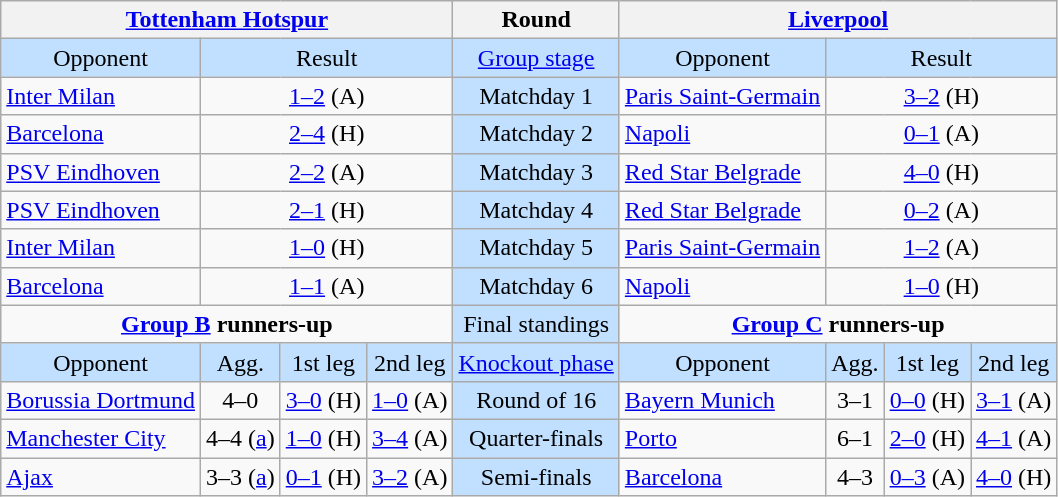<table class="wikitable" style="text-align:center">
<tr>
<th colspan="4"> <a href='#'>Tottenham Hotspur</a></th>
<th>Round</th>
<th colspan="4"> <a href='#'>Liverpool</a></th>
</tr>
<tr style="background:#C1E0FF">
<td>Opponent</td>
<td colspan="3">Result</td>
<td><a href='#'>Group stage</a></td>
<td>Opponent</td>
<td colspan="3">Result</td>
</tr>
<tr>
<td style="text-align:left"> <a href='#'>Inter Milan</a></td>
<td colspan="3"><a href='#'>1–2</a> (A)</td>
<td style="background:#C1E0FF">Matchday 1</td>
<td style="text-align:left"> <a href='#'>Paris Saint-Germain</a></td>
<td colspan="3"><a href='#'>3–2</a> (H)</td>
</tr>
<tr>
<td style="text-align:left"> <a href='#'>Barcelona</a></td>
<td colspan="3"><a href='#'>2–4</a> (H)</td>
<td style="background:#C1E0FF">Matchday 2</td>
<td style="text-align:left"> <a href='#'>Napoli</a></td>
<td colspan="3"><a href='#'>0–1</a> (A)</td>
</tr>
<tr>
<td style="text-align:left"> <a href='#'>PSV Eindhoven</a></td>
<td colspan="3"><a href='#'>2–2</a> (A)</td>
<td style="background:#C1E0FF">Matchday 3</td>
<td style="text-align:left"> <a href='#'>Red Star Belgrade</a></td>
<td colspan="3"><a href='#'>4–0</a> (H)</td>
</tr>
<tr>
<td style="text-align:left"> <a href='#'>PSV Eindhoven</a></td>
<td colspan="3"><a href='#'>2–1</a> (H)</td>
<td style="background:#C1E0FF">Matchday 4</td>
<td style="text-align:left"> <a href='#'>Red Star Belgrade</a></td>
<td colspan="3"><a href='#'>0–2</a> (A)</td>
</tr>
<tr>
<td style="text-align:left"> <a href='#'>Inter Milan</a></td>
<td colspan="3"><a href='#'>1–0</a> (H)</td>
<td style="background:#C1E0FF">Matchday 5</td>
<td style="text-align:left"> <a href='#'>Paris Saint-Germain</a></td>
<td colspan="3"><a href='#'>1–2</a> (A)</td>
</tr>
<tr>
<td style="text-align:left"> <a href='#'>Barcelona</a></td>
<td colspan="3"><a href='#'>1–1</a> (A)</td>
<td style="background:#C1E0FF">Matchday 6</td>
<td style="text-align:left"> <a href='#'>Napoli</a></td>
<td colspan="3"><a href='#'>1–0</a> (H)</td>
</tr>
<tr>
<td colspan="4" style="vertical-align:top"><strong><a href='#'>Group B</a> runners-up</strong><br></td>
<td style="background:#C1E0FF">Final standings</td>
<td colspan="4" style="vertical-align:top"><strong><a href='#'>Group C</a> runners-up</strong><br></td>
</tr>
<tr style="background:#C1E0FF">
<td>Opponent</td>
<td>Agg.</td>
<td>1st leg</td>
<td>2nd leg</td>
<td><a href='#'>Knockout phase</a></td>
<td>Opponent</td>
<td>Agg.</td>
<td>1st leg</td>
<td>2nd leg</td>
</tr>
<tr>
<td style="text-align:left"> <a href='#'>Borussia Dortmund</a></td>
<td>4–0</td>
<td><a href='#'>3–0</a> (H)</td>
<td><a href='#'>1–0</a> (A)</td>
<td style="background:#C1E0FF">Round of 16</td>
<td style="text-align:left"> <a href='#'>Bayern Munich</a></td>
<td>3–1</td>
<td><a href='#'>0–0</a> (H)</td>
<td><a href='#'>3–1</a> (A)</td>
</tr>
<tr>
<td style="text-align:left"> <a href='#'>Manchester City</a></td>
<td>4–4 (<a href='#'>a</a>)</td>
<td><a href='#'>1–0</a> (H)</td>
<td><a href='#'>3–4</a> (A)</td>
<td style="background:#C1E0FF">Quarter-finals</td>
<td style="text-align:left"> <a href='#'>Porto</a></td>
<td>6–1</td>
<td><a href='#'>2–0</a> (H)</td>
<td><a href='#'>4–1</a> (A)</td>
</tr>
<tr>
<td style="text-align:left"> <a href='#'>Ajax</a></td>
<td>3–3 (<a href='#'>a</a>)</td>
<td><a href='#'>0–1</a> (H)</td>
<td><a href='#'>3–2</a> (A)</td>
<td style="background:#C1E0FF">Semi-finals</td>
<td style="text-align:left"> <a href='#'>Barcelona</a></td>
<td>4–3</td>
<td><a href='#'>0–3</a> (A)</td>
<td><a href='#'>4–0</a> (H)</td>
</tr>
</table>
